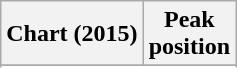<table class="wikitable sortable plainrowheaders" style="text-align:center">
<tr>
<th scope="col">Chart (2015)</th>
<th scope="col">Peak<br>position</th>
</tr>
<tr>
</tr>
<tr>
</tr>
<tr>
</tr>
<tr>
</tr>
<tr>
</tr>
<tr>
</tr>
<tr>
</tr>
<tr>
</tr>
<tr>
</tr>
<tr>
</tr>
<tr>
</tr>
<tr>
</tr>
<tr>
</tr>
<tr>
</tr>
<tr>
</tr>
<tr>
</tr>
<tr>
</tr>
<tr>
</tr>
<tr>
</tr>
<tr>
</tr>
<tr>
</tr>
</table>
